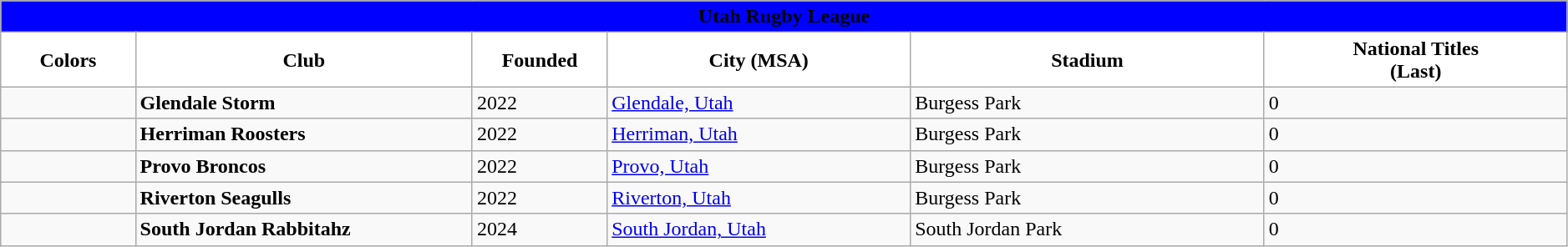<table class="wikitable" style="width: 99%">
<tr>
<td colspan="6" bgcolor="blue" align="center"><strong><span>Utah Rugby League</span></strong></td>
</tr>
<tr>
<th style="background:white; width:8%">Colors</th>
<th style="background:white; width:20%">Club</th>
<th style="background:white; width:8%">Founded</th>
<th style="background:white; width:18%">City (MSA)</th>
<th style="background:white; width:21% ">Stadium</th>
<th style="background:white; width:18% ">National Titles<br>(Last)</th>
</tr>
<tr>
<td></td>
<td><strong>Glendale Storm</strong></td>
<td>2022</td>
<td><a href='#'>Glendale, Utah</a></td>
<td>Burgess Park</td>
<td>0</td>
</tr>
<tr>
<td></td>
<td><strong>Herriman Roosters</strong></td>
<td>2022</td>
<td><a href='#'>Herriman, Utah</a></td>
<td>Burgess Park</td>
<td>0</td>
</tr>
<tr>
<td></td>
<td><strong>Provo Broncos</strong></td>
<td>2022</td>
<td><a href='#'>Provo, Utah</a></td>
<td>Burgess Park</td>
<td>0</td>
</tr>
<tr>
<td></td>
<td><strong>Riverton Seagulls</strong></td>
<td>2022</td>
<td><a href='#'>Riverton, Utah</a></td>
<td>Burgess Park</td>
<td>0</td>
</tr>
<tr>
<td></td>
<td><strong>South Jordan Rabbitahz</strong></td>
<td>2024</td>
<td><a href='#'>South Jordan, Utah</a></td>
<td>South Jordan Park</td>
<td>0</td>
</tr>
</table>
